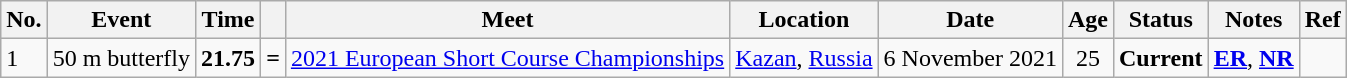<table class="wikitable">
<tr>
<th>No.</th>
<th>Event</th>
<th>Time</th>
<th></th>
<th>Meet</th>
<th>Location</th>
<th>Date</th>
<th>Age</th>
<th>Status</th>
<th>Notes</th>
<th>Ref</th>
</tr>
<tr>
<td>1</td>
<td>50 m butterfly</td>
<td style="text-align:center;"><strong>21.75</strong></td>
<td><strong>=</strong></td>
<td><a href='#'>2021 European Short Course Championships</a></td>
<td><a href='#'>Kazan</a>, <a href='#'>Russia</a></td>
<td>6 November 2021</td>
<td style="text-align:center;">25</td>
<td style="text-align:center;"><strong>Current</strong></td>
<td><strong><a href='#'>ER</a></strong>, <strong><a href='#'>NR</a></strong></td>
<td style="text-align:center;"></td>
</tr>
</table>
